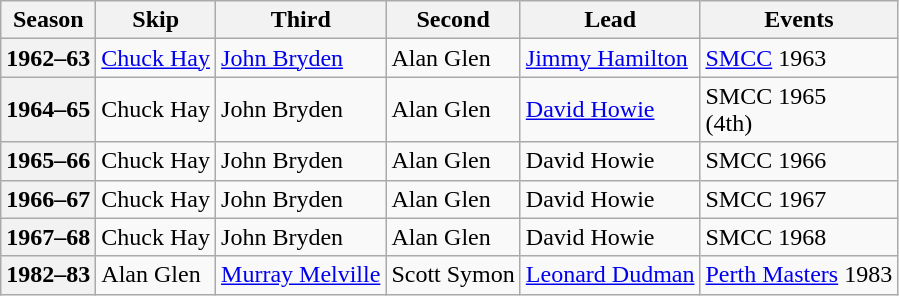<table class="wikitable">
<tr>
<th scope="col">Season</th>
<th scope="col">Skip</th>
<th scope="col">Third</th>
<th scope="col">Second</th>
<th scope="col">Lead</th>
<th scope="col">Events</th>
</tr>
<tr>
<th scope="row">1962–63</th>
<td><a href='#'>Chuck Hay</a></td>
<td><a href='#'>John Bryden</a></td>
<td>Alan Glen</td>
<td><a href='#'>Jimmy Hamilton</a></td>
<td><a href='#'>SMCC</a> 1963 <br> </td>
</tr>
<tr>
<th scope="row">1964–65</th>
<td>Chuck Hay</td>
<td>John Bryden</td>
<td>Alan Glen</td>
<td><a href='#'>David Howie</a></td>
<td>SMCC 1965 <br> (4th)</td>
</tr>
<tr>
<th scope="row">1965–66</th>
<td>Chuck Hay</td>
<td>John Bryden</td>
<td>Alan Glen</td>
<td>David Howie</td>
<td>SMCC 1966 <br> </td>
</tr>
<tr>
<th scope="row">1966–67</th>
<td>Chuck Hay</td>
<td>John Bryden</td>
<td>Alan Glen</td>
<td>David Howie</td>
<td>SMCC 1967 <br> </td>
</tr>
<tr>
<th scope="row">1967–68</th>
<td>Chuck Hay</td>
<td>John Bryden</td>
<td>Alan Glen</td>
<td>David Howie</td>
<td>SMCC 1968 <br> </td>
</tr>
<tr>
<th scope="row">1982–83</th>
<td>Alan Glen</td>
<td><a href='#'>Murray Melville</a></td>
<td>Scott Symon</td>
<td><a href='#'>Leonard Dudman</a></td>
<td><a href='#'>Perth Masters</a> 1983 </td>
</tr>
</table>
